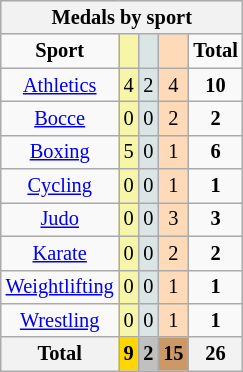<table class="wikitable" style="font-size:85%; text-align:center;">
<tr style="background:#efefef;">
<th colspan=5><strong>Medals by sport</strong></th>
</tr>
<tr>
<td><strong>Sport</strong></td>
<td style="background:#f7f6a8;"></td>
<td style="background:#dce5e5;"></td>
<td style="background:#ffdab9;"></td>
<td><strong>Total</strong></td>
</tr>
<tr>
<td><a href='#'>Athletics</a></td>
<td style="background:#F7F6A8;">4</td>
<td style="background:#DCE5E5;">2</td>
<td style="background:#FFDAB9;">4</td>
<td><strong>10</strong></td>
</tr>
<tr>
<td><a href='#'>Bocce</a></td>
<td style="background:#F7F6A8;">0</td>
<td style="background:#DCE5E5;">0</td>
<td style="background:#FFDAB9;">2</td>
<td><strong>2</strong></td>
</tr>
<tr>
<td><a href='#'>Boxing</a></td>
<td style="background:#F7F6A8;">5</td>
<td style="background:#DCE5E5;">0</td>
<td style="background:#FFDAB9;">1</td>
<td><strong>6</strong></td>
</tr>
<tr>
<td><a href='#'>Cycling</a></td>
<td style="background:#F7F6A8;">0</td>
<td style="background:#DCE5E5;">0</td>
<td style="background:#FFDAB9;">1</td>
<td><strong>1</strong></td>
</tr>
<tr>
<td><a href='#'>Judo</a></td>
<td style="background:#F7F6A8;">0</td>
<td style="background:#DCE5E5;">0</td>
<td style="background:#FFDAB9;">3</td>
<td><strong>3</strong></td>
</tr>
<tr>
<td><a href='#'>Karate</a></td>
<td style="background:#F7F6A8;">0</td>
<td style="background:#DCE5E5;">0</td>
<td style="background:#FFDAB9;">2</td>
<td><strong>2</strong></td>
</tr>
<tr>
<td><a href='#'>Weightlifting</a></td>
<td style="background:#F7F6A8;">0</td>
<td style="background:#DCE5E5;">0</td>
<td style="background:#FFDAB9;">1</td>
<td><strong>1</strong></td>
</tr>
<tr>
<td><a href='#'>Wrestling</a></td>
<td style="background:#F7F6A8;">0</td>
<td style="background:#DCE5E5;">0</td>
<td style="background:#FFDAB9;">1</td>
<td><strong>1</strong></td>
</tr>
<tr>
<th>Total</th>
<th style="background:gold;">9</th>
<th style="background:silver;">2</th>
<th style="background:#c96;">15</th>
<th>26</th>
</tr>
</table>
